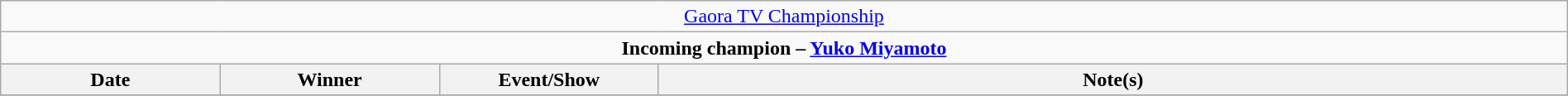<table class="wikitable" style="text-align:center; width:100%;">
<tr>
<td colspan="4" style="text-align: center;"><a href='#'>Gaora TV Championship</a></td>
</tr>
<tr>
<td colspan="4" style="text-align: center;"><strong>Incoming champion – <a href='#'>Yuko Miyamoto</a></strong></td>
</tr>
<tr>
<th width="14%">Date</th>
<th width="14%">Winner</th>
<th width="14%">Event/Show</th>
<th width="58%">Note(s)</th>
</tr>
<tr>
</tr>
</table>
